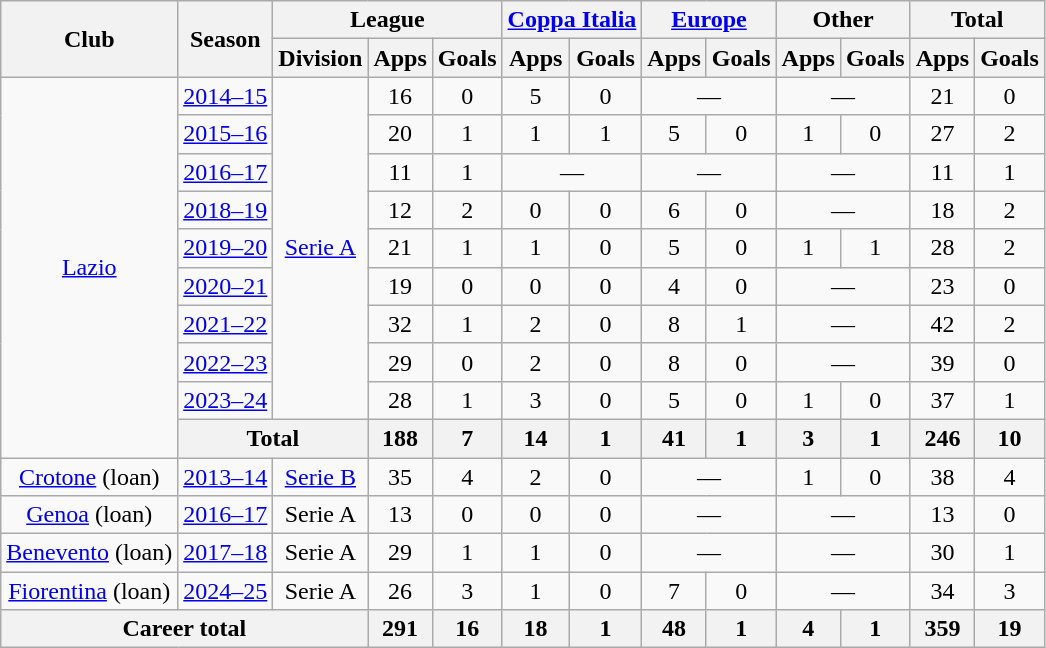<table class="wikitable" style="text-align: center;">
<tr>
<th rowspan="2">Club</th>
<th rowspan="2">Season</th>
<th colspan="3">League</th>
<th colspan="2"><a href='#'>Coppa Italia</a></th>
<th colspan="2"><a href='#'>Europe</a></th>
<th colspan="2">Other</th>
<th colspan="2">Total</th>
</tr>
<tr>
<th>Division</th>
<th>Apps</th>
<th>Goals</th>
<th>Apps</th>
<th>Goals</th>
<th>Apps</th>
<th>Goals</th>
<th>Apps</th>
<th>Goals</th>
<th>Apps</th>
<th>Goals</th>
</tr>
<tr>
<td rowspan="10"><a href='#'>Lazio</a></td>
<td><a href='#'>2014–15</a></td>
<td rowspan="9"><a href='#'>Serie A</a></td>
<td>16</td>
<td>0</td>
<td>5</td>
<td>0</td>
<td colspan="2">—</td>
<td colspan="2">—</td>
<td>21</td>
<td>0</td>
</tr>
<tr>
<td><a href='#'>2015–16</a></td>
<td>20</td>
<td>1</td>
<td>1</td>
<td>1</td>
<td>5</td>
<td>0</td>
<td>1</td>
<td>0</td>
<td>27</td>
<td>2</td>
</tr>
<tr>
<td><a href='#'>2016–17</a></td>
<td>11</td>
<td>1</td>
<td colspan="2">—</td>
<td colspan="2">—</td>
<td colspan="2">—</td>
<td>11</td>
<td>1</td>
</tr>
<tr>
<td><a href='#'>2018–19</a></td>
<td>12</td>
<td>2</td>
<td>0</td>
<td>0</td>
<td>6</td>
<td>0</td>
<td colspan="2">—</td>
<td>18</td>
<td>2</td>
</tr>
<tr>
<td><a href='#'>2019–20</a></td>
<td>21</td>
<td>1</td>
<td>1</td>
<td>0</td>
<td>5</td>
<td>0</td>
<td>1</td>
<td>1</td>
<td>28</td>
<td>2</td>
</tr>
<tr>
<td><a href='#'>2020–21</a></td>
<td>19</td>
<td>0</td>
<td>0</td>
<td>0</td>
<td>4</td>
<td>0</td>
<td colspan="2">—</td>
<td>23</td>
<td>0</td>
</tr>
<tr>
<td><a href='#'>2021–22</a></td>
<td>32</td>
<td>1</td>
<td>2</td>
<td>0</td>
<td>8</td>
<td>1</td>
<td colspan="2">—</td>
<td>42</td>
<td>2</td>
</tr>
<tr>
<td><a href='#'>2022–23</a></td>
<td>29</td>
<td>0</td>
<td>2</td>
<td>0</td>
<td>8</td>
<td>0</td>
<td colspan="2">—</td>
<td>39</td>
<td>0</td>
</tr>
<tr>
<td><a href='#'>2023–24</a></td>
<td>28</td>
<td>1</td>
<td>3</td>
<td>0</td>
<td>5</td>
<td>0</td>
<td>1</td>
<td>0</td>
<td>37</td>
<td>1</td>
</tr>
<tr>
<th colspan="2">Total</th>
<th>188</th>
<th>7</th>
<th>14</th>
<th>1</th>
<th>41</th>
<th>1</th>
<th>3</th>
<th>1</th>
<th>246</th>
<th>10</th>
</tr>
<tr>
<td><a href='#'>Crotone</a> (loan)</td>
<td><a href='#'>2013–14</a></td>
<td><a href='#'>Serie B</a></td>
<td>35</td>
<td>4</td>
<td>2</td>
<td>0</td>
<td colspan="2">—</td>
<td>1</td>
<td>0</td>
<td>38</td>
<td>4</td>
</tr>
<tr>
<td><a href='#'>Genoa</a> (loan)</td>
<td><a href='#'>2016–17</a></td>
<td>Serie A</td>
<td>13</td>
<td>0</td>
<td>0</td>
<td>0</td>
<td colspan="2">—</td>
<td colspan="2">—</td>
<td>13</td>
<td>0</td>
</tr>
<tr>
<td><a href='#'>Benevento</a> (loan)</td>
<td><a href='#'>2017–18</a></td>
<td>Serie A</td>
<td>29</td>
<td>1</td>
<td>1</td>
<td>0</td>
<td colspan="2">—</td>
<td colspan="2">—</td>
<td>30</td>
<td>1</td>
</tr>
<tr>
<td><a href='#'>Fiorentina</a> (loan)</td>
<td><a href='#'>2024–25</a></td>
<td>Serie A</td>
<td>26</td>
<td>3</td>
<td>1</td>
<td>0</td>
<td>7</td>
<td>0</td>
<td colspan="2">—</td>
<td>34</td>
<td>3</td>
</tr>
<tr>
<th colspan="3">Career total</th>
<th>291</th>
<th>16</th>
<th>18</th>
<th>1</th>
<th>48</th>
<th>1</th>
<th>4</th>
<th>1</th>
<th>359</th>
<th>19</th>
</tr>
</table>
